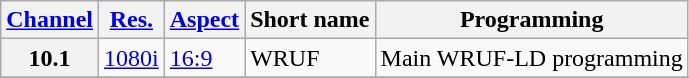<table class="wikitable">
<tr>
<th><a href='#'>Channel</a></th>
<th><a href='#'>Res.</a></th>
<th><a href='#'>Aspect</a></th>
<th>Short name</th>
<th>Programming</th>
</tr>
<tr>
<th scope = "row">10.1</th>
<td><a href='#'>1080i</a></td>
<td><a href='#'>16:9</a></td>
<td>WRUF</td>
<td>Main WRUF-LD programming</td>
</tr>
<tr>
</tr>
</table>
